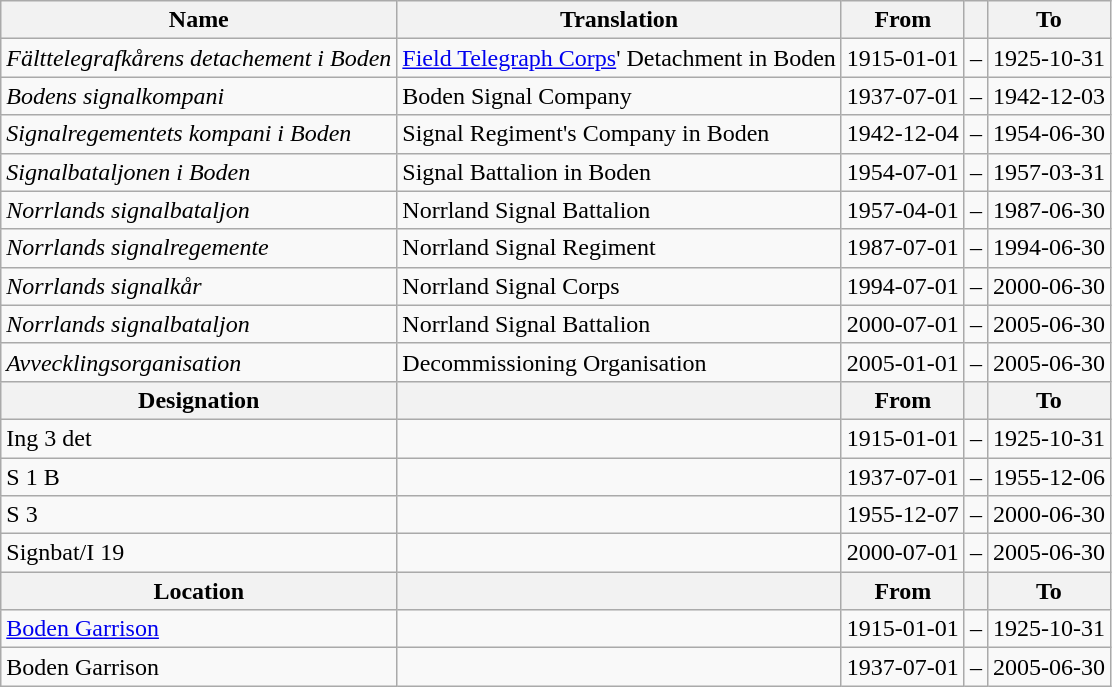<table class="wikitable">
<tr>
<th style="font-weight:bold;">Name</th>
<th style="font-weight:bold;">Translation</th>
<th style="text-align: center; font-weight:bold;">From</th>
<th></th>
<th style="text-align: center; font-weight:bold;">To</th>
</tr>
<tr>
<td style="font-style:italic;">Fälttelegrafkårens detachement i Boden</td>
<td><a href='#'>Field Telegraph Corps</a>' Detachment in Boden</td>
<td>1915-01-01</td>
<td>–</td>
<td>1925-10-31</td>
</tr>
<tr>
<td style="font-style:italic;">Bodens signalkompani</td>
<td>Boden Signal Company</td>
<td>1937-07-01</td>
<td>–</td>
<td>1942-12-03</td>
</tr>
<tr>
<td style="font-style:italic;">Signalregementets kompani i Boden</td>
<td>Signal Regiment's Company in Boden</td>
<td>1942-12-04</td>
<td>–</td>
<td>1954-06-30</td>
</tr>
<tr>
<td style="font-style:italic;">Signalbataljonen i Boden</td>
<td>Signal Battalion in Boden</td>
<td>1954-07-01</td>
<td>–</td>
<td>1957-03-31</td>
</tr>
<tr>
<td style="font-style:italic;">Norrlands signalbataljon</td>
<td>Norrland Signal Battalion</td>
<td>1957-04-01</td>
<td>–</td>
<td>1987-06-30</td>
</tr>
<tr>
<td style="font-style:italic;">Norrlands signalregemente</td>
<td>Norrland Signal Regiment</td>
<td>1987-07-01</td>
<td>–</td>
<td>1994-06-30</td>
</tr>
<tr>
<td style="font-style:italic;">Norrlands signalkår</td>
<td>Norrland Signal Corps</td>
<td>1994-07-01</td>
<td>–</td>
<td>2000-06-30</td>
</tr>
<tr>
<td style="font-style:italic;">Norrlands signalbataljon</td>
<td>Norrland Signal Battalion</td>
<td>2000-07-01</td>
<td>–</td>
<td>2005-06-30</td>
</tr>
<tr>
<td style="font-style:italic;">Avvecklingsorganisation</td>
<td>Decommissioning Organisation</td>
<td>2005-01-01</td>
<td>–</td>
<td>2005-06-30</td>
</tr>
<tr>
<th style="font-weight:bold;">Designation</th>
<th style="font-weight:bold;"></th>
<th style="text-align: center; font-weight:bold;">From</th>
<th></th>
<th style="text-align: center; font-weight:bold;">To</th>
</tr>
<tr>
<td>Ing 3 det</td>
<td></td>
<td style="text-align: center;">1915-01-01</td>
<td style="text-align: center;">–</td>
<td style="text-align: center;">1925-10-31</td>
</tr>
<tr>
<td>S 1 B</td>
<td></td>
<td style="text-align: center;">1937-07-01</td>
<td style="text-align: center;">–</td>
<td style="text-align: center;">1955-12-06</td>
</tr>
<tr>
<td>S 3</td>
<td></td>
<td style="text-align: center;">1955-12-07</td>
<td style="text-align: center;">–</td>
<td style="text-align: center;">2000-06-30</td>
</tr>
<tr>
<td>Signbat/I 19</td>
<td></td>
<td style="text-align: center;">2000-07-01</td>
<td style="text-align: center;">–</td>
<td style="text-align: center;">2005-06-30</td>
</tr>
<tr>
<th style="font-weight:bold;">Location</th>
<th style="font-weight:bold;"></th>
<th style="text-align: center; font-weight:bold;">From</th>
<th></th>
<th style="text-align: center; font-weight:bold;">To</th>
</tr>
<tr>
<td><a href='#'>Boden Garrison</a></td>
<td></td>
<td style="text-align: center;">1915-01-01</td>
<td style="text-align: center;">–</td>
<td style="text-align: center;">1925-10-31</td>
</tr>
<tr>
<td>Boden Garrison</td>
<td></td>
<td style="text-align: center;">1937-07-01</td>
<td style="text-align: center;">–</td>
<td style="text-align: center;">2005-06-30</td>
</tr>
</table>
